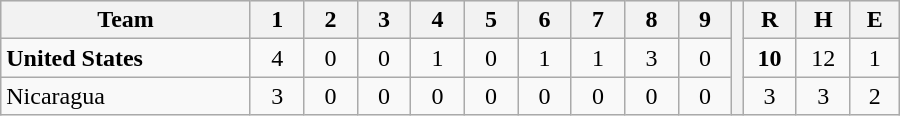<table border=1 cellspacing=0 width=600 style="margin-left:3em;" class="wikitable">
<tr style="text-align:center; background-color:#e6e6e6;">
<th align=left width=28%>Team</th>
<th width=6%>1</th>
<th width=6%>2</th>
<th width=6%>3</th>
<th width=6%>4</th>
<th width=6%>5</th>
<th width=6%>6</th>
<th width=6%>7</th>
<th width=6%>8</th>
<th width=6%>9</th>
<th rowspan="3" width=0.5%></th>
<th width=6%>R</th>
<th width=6%>H</th>
<th width=6%>E</th>
</tr>
<tr style="text-align:center;">
<td align=left> <strong>United States</strong></td>
<td>4</td>
<td>0</td>
<td>0</td>
<td>1</td>
<td>0</td>
<td>1</td>
<td>1</td>
<td>3</td>
<td>0</td>
<td><strong>10</strong></td>
<td>12</td>
<td>1</td>
</tr>
<tr style="text-align:center;">
<td align=left> Nicaragua</td>
<td>3</td>
<td>0</td>
<td>0</td>
<td>0</td>
<td>0</td>
<td>0</td>
<td>0</td>
<td>0</td>
<td>0</td>
<td>3</td>
<td>3</td>
<td>2</td>
</tr>
</table>
